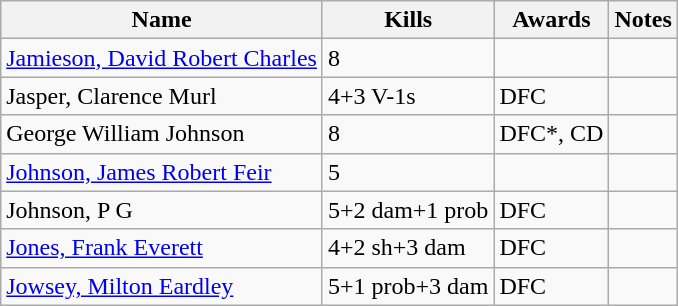<table class=wikitable>
<tr>
<th>Name</th>
<th>Kills</th>
<th>Awards</th>
<th>Notes</th>
</tr>
<tr>
<td><a href='#'>Jamieson, David Robert Charles</a></td>
<td>8</td>
<td></td>
<td></td>
</tr>
<tr>
<td>Jasper, Clarence Murl</td>
<td>4+3 V-1s</td>
<td>DFC</td>
<td></td>
</tr>
<tr>
<td>George William Johnson</td>
<td>8</td>
<td>DFC*, CD</td>
<td></td>
</tr>
<tr>
<td><a href='#'>Johnson, James Robert Feir</a></td>
<td>5</td>
<td></td>
<td></td>
</tr>
<tr>
<td>Johnson, P G</td>
<td>5+2 dam+1 prob</td>
<td>DFC</td>
<td></td>
</tr>
<tr>
<td><a href='#'>Jones, Frank Everett</a></td>
<td>4+2 sh+3 dam</td>
<td>DFC</td>
<td></td>
</tr>
<tr>
<td><a href='#'>Jowsey, Milton Eardley</a></td>
<td>5+1 prob+3 dam</td>
<td>DFC</td>
<td></td>
</tr>
</table>
